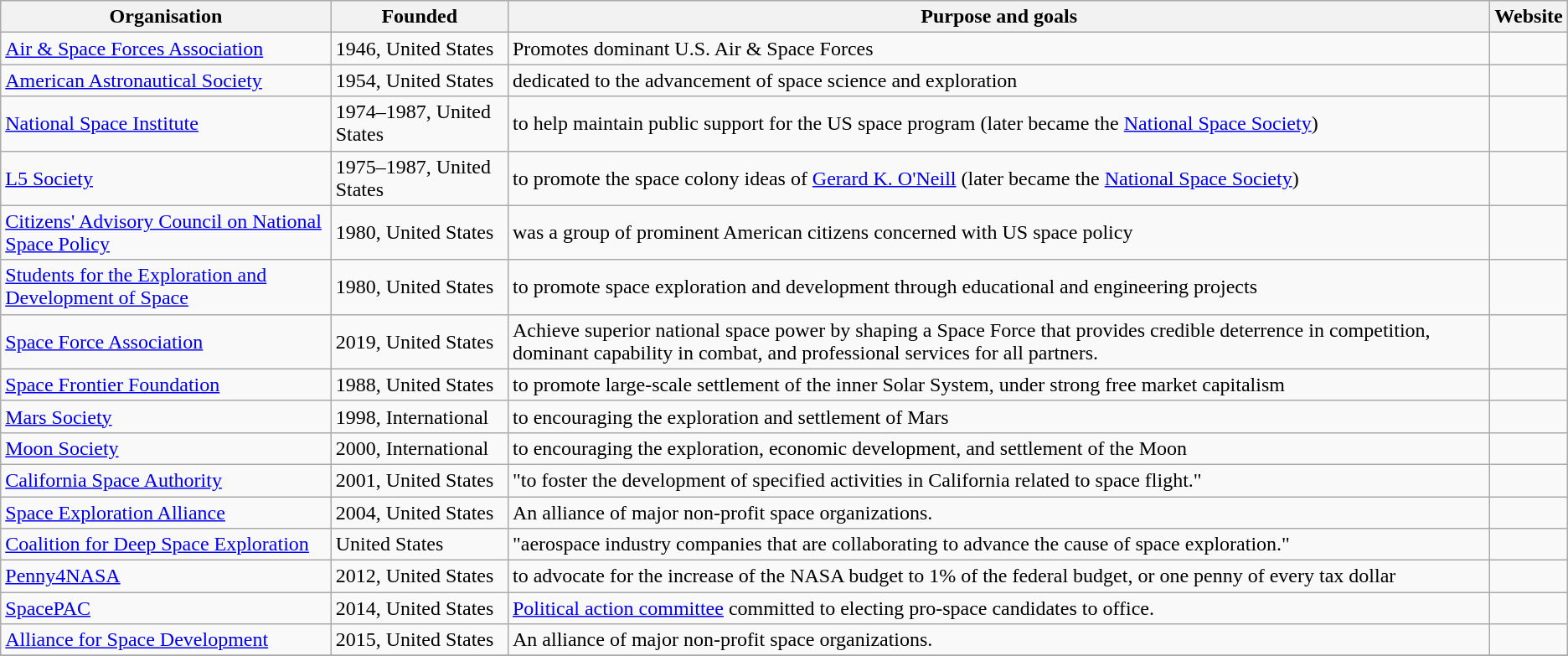<table class="wikitable">
<tr>
<th>Organisation</th>
<th>Founded</th>
<th>Purpose and goals</th>
<th>Website</th>
</tr>
<tr>
<td><a href='#'>Air & Space Forces Association</a></td>
<td>1946, United States</td>
<td>Promotes dominant U.S. Air & Space Forces</td>
<td></td>
</tr>
<tr>
<td><a href='#'>American Astronautical Society</a></td>
<td>1954, United States</td>
<td>dedicated to the advancement of space science and exploration</td>
<td></td>
</tr>
<tr>
<td><a href='#'>National Space Institute</a></td>
<td>1974–1987, United States</td>
<td>to help maintain public support for the US space program (later became the <a href='#'>National Space Society</a>)</td>
<td></td>
</tr>
<tr>
<td><a href='#'>L5 Society</a></td>
<td>1975–1987, United States</td>
<td>to promote the space colony ideas of <a href='#'>Gerard K. O'Neill</a> (later became the <a href='#'>National Space Society</a>)</td>
<td></td>
</tr>
<tr>
<td><a href='#'>Citizens' Advisory Council on National Space Policy</a></td>
<td>1980, United States</td>
<td>was a group of prominent American citizens concerned with US space policy</td>
<td></td>
</tr>
<tr>
<td><a href='#'>Students for the Exploration and Development of Space</a></td>
<td>1980, United States</td>
<td>to promote space exploration and development through educational and engineering projects</td>
<td></td>
</tr>
<tr>
<td><a href='#'>Space Force Association</a></td>
<td>2019, United States</td>
<td>Achieve superior national space power by shaping a Space Force that provides credible deterrence in competition, dominant capability in combat, and professional services for all partners.</td>
<td></td>
</tr>
<tr>
<td><a href='#'>Space Frontier Foundation</a></td>
<td>1988, United States</td>
<td>to promote large-scale settlement of the inner Solar System, under strong free market capitalism</td>
<td></td>
</tr>
<tr>
<td><a href='#'>Mars Society</a></td>
<td>1998, International</td>
<td>to encouraging the exploration and settlement of Mars</td>
<td></td>
</tr>
<tr>
<td><a href='#'>Moon Society</a></td>
<td>2000, International</td>
<td>to encouraging the exploration, economic development, and settlement of the Moon</td>
<td></td>
</tr>
<tr>
<td><a href='#'>California Space Authority</a></td>
<td>2001, United States</td>
<td>"to foster the development of specified activities in California related to space flight."</td>
<td></td>
</tr>
<tr>
<td><a href='#'>Space Exploration Alliance</a></td>
<td>2004, United States</td>
<td>An alliance of major non-profit space organizations.</td>
<td></td>
</tr>
<tr>
<td><a href='#'>Coalition for Deep Space Exploration</a></td>
<td>United States</td>
<td>"aerospace industry companies that are collaborating to advance the cause of space exploration."</td>
<td></td>
</tr>
<tr>
<td><a href='#'>Penny4NASA</a></td>
<td>2012, United States</td>
<td>to advocate for the increase of the NASA budget to 1% of the federal budget, or one penny of every tax dollar</td>
<td></td>
</tr>
<tr>
<td><a href='#'>SpacePAC</a></td>
<td>2014, United States</td>
<td><a href='#'>Political action committee</a> committed to electing pro-space candidates to office.</td>
<td></td>
</tr>
<tr>
<td><a href='#'>Alliance for Space Development</a></td>
<td>2015, United States</td>
<td>An alliance of major non-profit space organizations.</td>
<td></td>
</tr>
<tr>
</tr>
</table>
